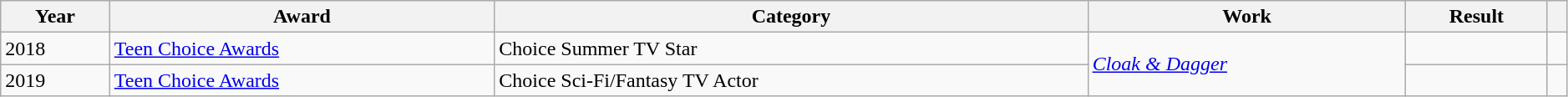<table class="wikitable sortable" style="width: 99%;">
<tr>
<th scope="col">Year</th>
<th scope="col">Award</th>
<th scope="col">Category</th>
<th scope="col">Work</th>
<th scope="col">Result</th>
<th scope="col" class="unsortable"></th>
</tr>
<tr>
<td>2018</td>
<td><a href='#'>Teen Choice Awards</a></td>
<td>Choice Summer TV Star</td>
<td rowspan=2><em><a href='#'>Cloak & Dagger</a></em></td>
<td></td>
<td style="text-align:center;"></td>
</tr>
<tr>
<td>2019</td>
<td><a href='#'>Teen Choice Awards</a></td>
<td>Choice Sci-Fi/Fantasy TV Actor</td>
<td></td>
<td style="text-align:center;"></td>
</tr>
</table>
